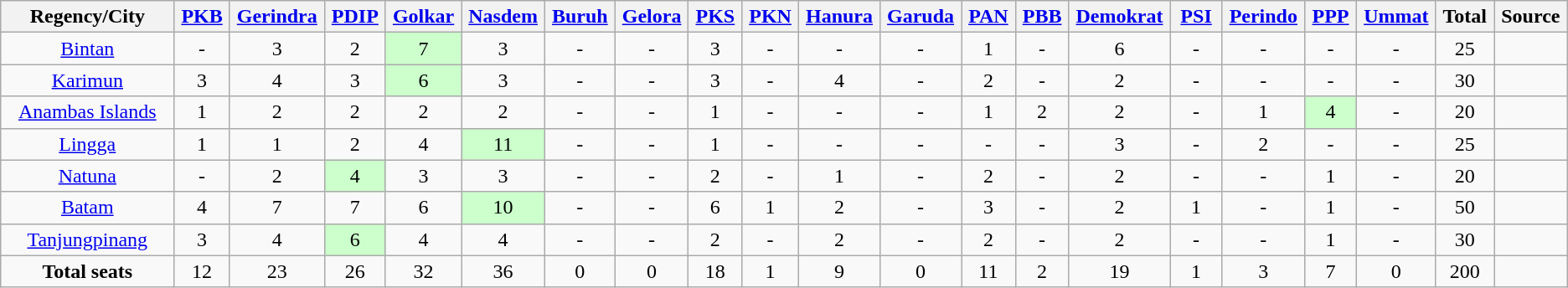<table class="wikitable sortable" style="text-align:center">
<tr>
<th scope=col width=10%>Regency/City</th>
<th scope=col width=3%><a href='#'>PKB</a></th>
<th scope=col width=3%><a href='#'>Gerindra</a></th>
<th scope=col width=3%><a href='#'>PDIP</a></th>
<th scope=col width=3%><a href='#'>Golkar</a></th>
<th scope=col width=3%><a href='#'>Nasdem</a></th>
<th scope=col width=3%><a href='#'>Buruh</a></th>
<th scope=col width=3%><a href='#'>Gelora</a></th>
<th scope=col width=3%><a href='#'>PKS</a></th>
<th scope=col width=3%><a href='#'>PKN</a></th>
<th scope=col width=3%><a href='#'>Hanura</a></th>
<th scope=col width=3%><a href='#'>Garuda</a></th>
<th scope=col width=3%><a href='#'>PAN</a></th>
<th scope=col width=3%><a href='#'>PBB</a></th>
<th scope=col width=3%><a href='#'>Demokrat</a></th>
<th scope=col width=3%><a href='#'>PSI</a></th>
<th scope=col width=3%><a href='#'>Perindo</a></th>
<th scope=col width=3%><a href='#'>PPP</a></th>
<th scope=col width=3%><a href='#'>Ummat</a></th>
<th scope=col width=3%>Total</th>
<th scope=col width=3%>Source</th>
</tr>
<tr>
<td><a href='#'>Bintan</a></td>
<td>-</td>
<td>3</td>
<td>2</td>
<td style="background:#cfc;">7</td>
<td>3</td>
<td>-</td>
<td>-</td>
<td>3</td>
<td>-</td>
<td>-</td>
<td>-</td>
<td>1</td>
<td>-</td>
<td>6</td>
<td>-</td>
<td>-</td>
<td>-</td>
<td>-</td>
<td>25</td>
<td></td>
</tr>
<tr>
<td><a href='#'>Karimun</a></td>
<td>3</td>
<td>4</td>
<td>3</td>
<td style="background:#cfc;">6</td>
<td>3</td>
<td>-</td>
<td>-</td>
<td>3</td>
<td>-</td>
<td>4</td>
<td>-</td>
<td>2</td>
<td>-</td>
<td>2</td>
<td>-</td>
<td>-</td>
<td>-</td>
<td>-</td>
<td>30</td>
<td></td>
</tr>
<tr>
<td><a href='#'>Anambas Islands</a></td>
<td>1</td>
<td>2</td>
<td>2</td>
<td>2</td>
<td>2</td>
<td>-</td>
<td>-</td>
<td>1</td>
<td>-</td>
<td>-</td>
<td>-</td>
<td>1</td>
<td>2</td>
<td>2</td>
<td>-</td>
<td>1</td>
<td style="background:#cfc;">4</td>
<td>-</td>
<td>20</td>
<td></td>
</tr>
<tr>
<td><a href='#'>Lingga</a></td>
<td>1</td>
<td>1</td>
<td>2</td>
<td>4</td>
<td style="background:#cfc;">11</td>
<td>-</td>
<td>-</td>
<td>1</td>
<td>-</td>
<td>-</td>
<td>-</td>
<td>-</td>
<td>-</td>
<td>3</td>
<td>-</td>
<td>2</td>
<td>-</td>
<td>-</td>
<td>25</td>
<td></td>
</tr>
<tr>
<td><a href='#'>Natuna</a></td>
<td>-</td>
<td>2</td>
<td style="background:#cfc;">4</td>
<td>3</td>
<td>3</td>
<td>-</td>
<td>-</td>
<td>2</td>
<td>-</td>
<td>1</td>
<td>-</td>
<td>2</td>
<td>-</td>
<td>2</td>
<td>-</td>
<td>-</td>
<td>1</td>
<td>-</td>
<td>20</td>
<td></td>
</tr>
<tr>
<td><a href='#'>Batam</a></td>
<td>4</td>
<td>7</td>
<td>7</td>
<td>6</td>
<td style="background:#cfc;">10</td>
<td>-</td>
<td>-</td>
<td>6</td>
<td>1</td>
<td>2</td>
<td>-</td>
<td>3</td>
<td>-</td>
<td>2</td>
<td>1</td>
<td>-</td>
<td>1</td>
<td>-</td>
<td>50</td>
<td></td>
</tr>
<tr>
<td><a href='#'>Tanjungpinang</a></td>
<td>3</td>
<td>4</td>
<td style="background:#cfc;">6</td>
<td>4</td>
<td>4</td>
<td>-</td>
<td>-</td>
<td>2</td>
<td>-</td>
<td>2</td>
<td>-</td>
<td>2</td>
<td>-</td>
<td>2</td>
<td>-</td>
<td>-</td>
<td>1</td>
<td>-</td>
<td>30</td>
<td></td>
</tr>
<tr>
<td><strong>Total seats</strong></td>
<td>12</td>
<td>23</td>
<td>26</td>
<td>32</td>
<td>36</td>
<td>0</td>
<td>0</td>
<td>18</td>
<td>1</td>
<td>9</td>
<td>0</td>
<td>11</td>
<td>2</td>
<td>19</td>
<td>1</td>
<td>3</td>
<td>7</td>
<td>0</td>
<td>200</td>
</tr>
</table>
